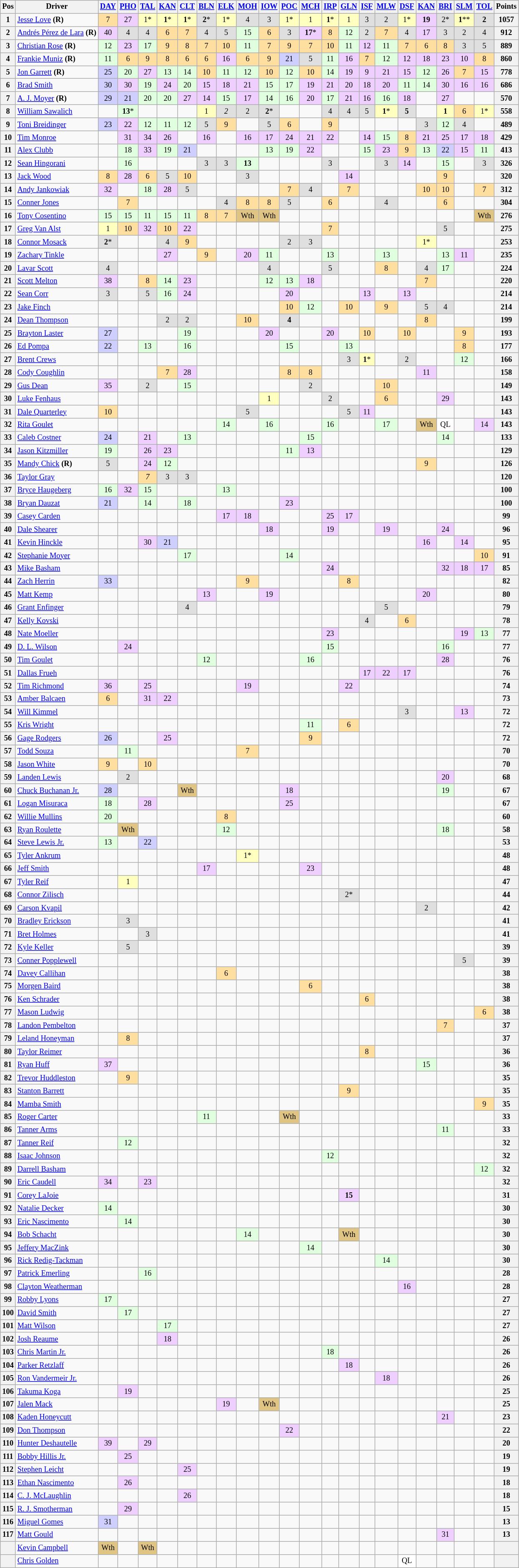<table class="wikitable" style="font-size:77%; text-align:center;">
<tr>
<th valign="middle">Pos</th>
<th valign="middle">Driver</th>
<th><a href='#'>DAY</a></th>
<th><a href='#'>PHO</a></th>
<th><a href='#'>TAL</a></th>
<th><a href='#'>KAN</a></th>
<th><a href='#'>CLT</a></th>
<th><a href='#'>BLN</a></th>
<th><a href='#'>ELK</a></th>
<th><a href='#'>MOH</a></th>
<th><a href='#'>IOW</a></th>
<th><a href='#'>POC</a></th>
<th><a href='#'>MCH</a></th>
<th><a href='#'>IRP</a></th>
<th><a href='#'>GLN</a></th>
<th><a href='#'>ISF</a></th>
<th><a href='#'>MLW</a></th>
<th><a href='#'>DSF</a></th>
<th><a href='#'>KAN</a></th>
<th><a href='#'>BRI</a></th>
<th><a href='#'>SLM</a></th>
<th><a href='#'>TOL</a></th>
<th valign="middle">Points</th>
</tr>
<tr>
<th>1</th>
<td align="left"><a href='#'>Jesse Love</a> <strong>(R)</strong></td>
<td style="background:#FFDF9F;">7</td>
<td style="background:#EFCFFF;">27</td>
<td style="background:#FFFFBF;">1*</td>
<td style="background:#FFFFBF;"><strong>1</strong>*</td>
<td style="background:#FFFFBF;"><strong>1</strong>*</td>
<td style="background:#DFDFDF;"><strong>2</strong>*</td>
<td style="background:#FFFFBF;">1*</td>
<td style="background:#DFDFDF;">4</td>
<td style="background:#DFDFDF;">3</td>
<td style="background:#FFFFBF;">1*</td>
<td style="background:#FFFFBF;">1</td>
<td style="background:#FFFFBF;"><strong>1</strong>*</td>
<td style="background:#FFFFBF;">1</td>
<td style="background:#DFDFDF;">3</td>
<td style="background:#DFDFDF;">2</td>
<td style="background:#FFFFBF;">1*</td>
<td style="background:#EFCFFF;"><strong>19</strong></td>
<td style="background:#DFDFDF;">2*</td>
<td style="background:#FFFFBF;"><strong>1</strong>**</td>
<td style="background:#DFDFDF;"><strong>2</strong></td>
<th>1057</th>
</tr>
<tr>
<th>2</th>
<td align="left" nowrap><a href='#'>Andrés Pérez de Lara</a> <strong>(R)</strong></td>
<td style="background:#EFCFFF;">40</td>
<td style="background:#DFDFDF;">4</td>
<td style="background:#DFDFDF;">4</td>
<td style="background:#FFDF9F;">6</td>
<td style="background:#FFDF9F;">7</td>
<td style="background:#DFDFDF;">4</td>
<td style="background:#DFDFDF;">5</td>
<td style="background:#DFFFDF;">15</td>
<td style="background:#FFDF9F;">6</td>
<td style="background:#DFDFDF;">3</td>
<td style="background:#EFCFFF;"><strong>17</strong>*</td>
<td style="background:#FFDF9F;">8</td>
<td style="background:#DFFFDF;">12</td>
<td style="background:#DFDFDF;">2</td>
<td style="background:#FFDF9F;">7</td>
<td style="background:#DFDFDF;">4</td>
<td style="background:#EFCFFF;">17</td>
<td style="background:#DFDFDF;">3</td>
<td style="background:#DFDFDF;">2</td>
<td style="background:#DFDFDF;">4</td>
<th>912</th>
</tr>
<tr>
<th>3</th>
<td align="left"><a href='#'>Christian Rose</a> <strong>(R)</strong></td>
<td style="background:#DFFFDF;">12</td>
<td style="background:#EFCFFF;">23</td>
<td style="background:#DFFFDF;">17</td>
<td style="background:#FFDF9F;">9</td>
<td style="background:#FFDF9F;">8</td>
<td style="background:#FFDF9F;">7</td>
<td style="background:#FFDF9F;">10</td>
<td style="background:#DFFFDF;">11</td>
<td style="background:#FFDF9F;">7</td>
<td style="background:#FFDF9F;">9</td>
<td style="background:#FFDF9F;">7</td>
<td style="background:#FFDF9F;">10</td>
<td style="background:#DFFFDF;">11</td>
<td style="background:#EFCFFF;">12</td>
<td style="background:#DFFFDF;">11</td>
<td style="background:#FFDF9F;">7</td>
<td style="background:#FFDF9F;">6</td>
<td style="background:#FFDF9F;">8</td>
<td style="background:#DFDFDF;">3</td>
<td style="background:#DFDFDF;">5</td>
<th>889</th>
</tr>
<tr>
<th>4</th>
<td align="left"><a href='#'>Frankie Muniz</a> <strong>(R)</strong></td>
<td style="background:#DFFFDF;">11</td>
<td style="background:#FFDF9F;">6</td>
<td style="background:#FFDF9F;">9</td>
<td style="background:#FFDF9F;">8</td>
<td style="background:#FFDF9F;">6</td>
<td style="background:#FFDF9F;">6</td>
<td style="background:#EFCFFF;">16</td>
<td style="background:#FFDF9F;">6</td>
<td style="background:#FFDF9F;">9</td>
<td style="background:#CFCFFF;">21</td>
<td style="background:#DFDFDF;">5</td>
<td style="background:#DFFFDF;">11</td>
<td style="background:#EFCFFF;">16</td>
<td style="background:#FFDF9F;">7</td>
<td style="background:#DFFFDF;">12</td>
<td style="background:#EFCFFF;">12</td>
<td style="background:#EFCFFF;">18</td>
<td style="background:#EFCFFF;">23</td>
<td style="background:#EFCFFF;">10</td>
<td style="background:#FFDF9F;">8</td>
<th>860</th>
</tr>
<tr>
<th>5</th>
<td align="left"><a href='#'>Jon Garrett</a> <strong>(R)</strong></td>
<td style="background:#CFCFFF;">25</td>
<td style="background:#DFFFDF;">20</td>
<td style="background:#EFCFFF;">27</td>
<td style="background:#DFFFDF;">13</td>
<td style="background:#DFFFDF;">14</td>
<td style="background:#FFDF9F;">10</td>
<td style="background:#DFFFDF;">11</td>
<td style="background:#DFFFDF;">12</td>
<td style="background:#FFDF9F;">10</td>
<td style="background:#DFFFDF;">12</td>
<td style="background:#FFDF9F;">10</td>
<td style="background:#DFFFDF;">14</td>
<td style="background:#EFCFFF;">19</td>
<td style="background:#EFCFFF;">9</td>
<td style="background:#EFCFFF;">21</td>
<td style="background:#EFCFFF;">15</td>
<td style="background:#DFFFDF;">12</td>
<td style="background:#EFCFFF;">26</td>
<td style="background:#FFDF9F;">7</td>
<td style="background:#EFCFFF;">15</td>
<th>778</th>
</tr>
<tr>
<th>6</th>
<td align="left"><a href='#'>Brad Smith</a></td>
<td style="background:#CFCFFF;">30</td>
<td style="background:#EFCFFF;">30</td>
<td style="background:#DFFFDF;">19</td>
<td style="background:#EFCFFF;">24</td>
<td style="background:#DFFFDF;">20</td>
<td style="background:#EFCFFF;">15</td>
<td style="background:#EFCFFF;">18</td>
<td style="background:#EFCFFF;">21</td>
<td style="background:#DFFFDF;">15</td>
<td style="background:#DFFFDF;">17</td>
<td style="background:#EFCFFF;">19</td>
<td style="background:#EFCFFF;">21</td>
<td style="background:#EFCFFF;">20</td>
<td style="background:#EFCFFF;">18</td>
<td style="background:#EFCFFF;">20</td>
<td style="background:#DFFFDF;">11</td>
<td style="background:#DFFFDF;">14</td>
<td style="background:#EFCFFF;">30</td>
<td style="background:#EFCFFF;">16</td>
<td style="background:#EFCFFF;">16</td>
<th>686</th>
</tr>
<tr>
<th>7</th>
<td align="left"><a href='#'>A. J. Moyer</a> <strong>(R)</strong></td>
<td style="background:#CFCFFF;">29</td>
<td style="background:#CFCFFF;">21</td>
<td style="background:#DFFFDF;">20</td>
<td style="background:#DFFFDF;">20</td>
<td style="background:#EFCFFF;">27</td>
<td style="background:#EFCFFF;">14</td>
<td style="background:#DFFFDF;">15</td>
<td style="background:#EFCFFF;">17</td>
<td style="background:#DFFFDF;">14</td>
<td style="background:#DFFFDF;">16</td>
<td style="background:#EFCFFF;">20</td>
<td style="background:#DFFFDF;">17</td>
<td style="background:#EFCFFF;">21</td>
<td style="background:#EFCFFF;">16</td>
<td style="background:#DFFFDF;">16</td>
<td style="background:#EFCFFF;">18</td>
<td></td>
<td style="background:#EFCFFF;">27</td>
<td></td>
<td></td>
<th>570</th>
</tr>
<tr>
<th>8</th>
<td align="left"><a href='#'>William Sawalich</a></td>
<td></td>
<td style="background:#DFFFDF;"><strong>13</strong>*</td>
<td></td>
<td></td>
<td></td>
<td style="background:#FFFFBF;">1</td>
<td style="background:#DFDFDF;"><em>2</em></td>
<td style="background:#DFDFDF;">2</td>
<td style="background:#DFDFDF;"><strong>2</strong>*</td>
<td></td>
<td></td>
<td style="background:#DFDFDF;">4</td>
<td style="background:#DFDFDF;">4</td>
<td style="background:#DFDFDF;">5</td>
<td style="background:#FFFFBF;"><strong>1</strong>*</td>
<td style="background:#DFDFDF;"><strong>5</strong></td>
<td></td>
<td style="background:#FFFFBF;"><strong>1</strong></td>
<td style="background:#FFDF9F;">6</td>
<td style="background:#FFFFBF;">1*</td>
<th>558</th>
</tr>
<tr>
<th>9</th>
<td align="left"><a href='#'>Toni Breidinger</a></td>
<td style="background:#CFCFFF;">23</td>
<td style="background:#EFCFFF;">22</td>
<td style="background:#DFFFDF;">12</td>
<td style="background:#DFFFDF;">11</td>
<td style="background:#DFFFDF;">12</td>
<td style="background:#DFDFDF;">5</td>
<td style="background:#FFDF9F;">9</td>
<td></td>
<td style="background:#DFDFDF;">5</td>
<td style="background:#FFDF9F;">6</td>
<td></td>
<td style="background:#FFDF9F;">9</td>
<td></td>
<td></td>
<td></td>
<td></td>
<td style="background:#DFDFDF;">3</td>
<td style="background:#DFFFDF;">12</td>
<td style="background:#DFDFDF;">4</td>
<td></td>
<th>489</th>
</tr>
<tr>
<th>10</th>
<td align="left"><a href='#'>Tim Monroe</a></td>
<td></td>
<td style="background:#EFCFFF;">31</td>
<td style="background:#EFCFFF;">34</td>
<td style="background:#EFCFFF;">26</td>
<td></td>
<td style="background:#EFCFFF;">16</td>
<td></td>
<td style="background:#EFCFFF;">16</td>
<td style="background:#EFCFFF;">17</td>
<td style="background:#EFCFFF;">24</td>
<td style="background:#EFCFFF;">21</td>
<td style="background:#EFCFFF;">22</td>
<td></td>
<td style="background:#EFCFFF;">14</td>
<td style="background:#DFFFDF;">15</td>
<td style="background:#FFDF9F;">8</td>
<td style="background:#EFCFFF;">21</td>
<td style="background:#EFCFFF;">25</td>
<td style="background:#EFCFFF;">17</td>
<td style="background:#EFCFFF;">18</td>
<th>429</th>
</tr>
<tr>
<th>11</th>
<td align="left"><a href='#'>Alex Clubb</a></td>
<td></td>
<td style="background:#DFFFDF;">18</td>
<td style="background:#EFCFFF;">33</td>
<td style="background:#DFFFDF;">19</td>
<td style="background:#CFCFFF;">21</td>
<td></td>
<td></td>
<td></td>
<td style="background:#DFFFDF;">13</td>
<td style="background:#DFFFDF;">19</td>
<td style="background:#EFCFFF;">22</td>
<td></td>
<td></td>
<td style="background:#DFFFDF;">15</td>
<td style="background:#EFCFFF;">23</td>
<td style="background:#FFDF9F;">9</td>
<td style="background:#DFFFDF;">13</td>
<td style="background:#CFCFFF;">22</td>
<td style="background:#EFCFFF;">15</td>
<td style="background:#DFFFDF;">11</td>
<th>413</th>
</tr>
<tr>
<th>12</th>
<td align="left"><a href='#'>Sean Hingorani</a></td>
<td></td>
<td style="background:#DFFFDF;">16</td>
<td></td>
<td></td>
<td></td>
<td style="background:#DFDFDF;">3</td>
<td style="background:#DFDFDF;">3</td>
<td style="background:#DFFFDF;"><strong>13</strong></td>
<td></td>
<td></td>
<td></td>
<td style="background:#DFDFDF;">3</td>
<td></td>
<td></td>
<td style="background:#DFDFDF;">3</td>
<td style="background:#EFCFFF;">14</td>
<td></td>
<td style="background:#DFFFDF;">15</td>
<td></td>
<td style="background:#DFDFDF;">3</td>
<th>326</th>
</tr>
<tr>
<th>13</th>
<td align="left"><a href='#'>Jack Wood</a></td>
<td style="background:#FFDF9F;">8</td>
<td style="background:#EFCFFF;">28</td>
<td style="background:#FFDF9F;">6</td>
<td style="background:#DFDFDF;">5</td>
<td style="background:#FFDF9F;">10</td>
<td></td>
<td></td>
<td style="background:#DFDFDF;">3</td>
<td></td>
<td></td>
<td></td>
<td></td>
<td style="background:#EFCFFF;">14</td>
<td></td>
<td></td>
<td></td>
<td></td>
<td style="background:#FFDF9F;">9</td>
<td></td>
<td></td>
<th>320</th>
</tr>
<tr>
<th>14</th>
<td align="left"><a href='#'>Andy Jankowiak</a></td>
<td style="background:#EFCFFF;">32</td>
<td></td>
<td style="background:#DFFFDF;">18</td>
<td style="background:#EFCFFF;">28</td>
<td style="background:#DFDFDF;">5</td>
<td></td>
<td></td>
<td></td>
<td></td>
<td style="background:#FFDF9F;">7</td>
<td style="background:#DFDFDF;">4</td>
<td></td>
<td style="background:#FFDF9F;">7</td>
<td></td>
<td></td>
<td></td>
<td style="background:#FFDF9F;">10</td>
<td style="background:#FFDF9F;">10</td>
<td></td>
<td style="background:#FFDF9F;">7</td>
<th>312</th>
</tr>
<tr>
<th>15</th>
<td align="left"><a href='#'>Conner Jones</a></td>
<td></td>
<td style="background:#FFDF9F;">7</td>
<td></td>
<td></td>
<td></td>
<td></td>
<td style="background:#DFDFDF;">4</td>
<td style="background:#FFDF9F;">8</td>
<td style="background:#FFDF9F;">8</td>
<td style="background:#DFDFDF;">5</td>
<td></td>
<td style="background:#FFDF9F;">6</td>
<td></td>
<td></td>
<td style="background:#DFDFDF;">4</td>
<td></td>
<td></td>
<td style="background:#FFDF9F;">6</td>
<td></td>
<td></td>
<th>304</th>
</tr>
<tr>
<th>16</th>
<td align="left"><a href='#'>Tony Cosentino</a></td>
<td style="background:#DFFFDF;">15</td>
<td style="background:#DFFFDF;">15</td>
<td style="background:#DFFFDF;">11</td>
<td style="background:#DFFFDF;">15</td>
<td style="background:#DFFFDF;">11</td>
<td style="background:#FFDF9F;">8</td>
<td style="background:#FFDF9F;">7</td>
<td style="background:#DFC484;">Wth</td>
<td style="background:#DFC484;">Wth</td>
<td></td>
<td></td>
<td></td>
<td></td>
<td></td>
<td></td>
<td></td>
<td></td>
<td></td>
<td></td>
<td style="background:#DFC484;">Wth</td>
<th>276</th>
</tr>
<tr>
<th>17</th>
<td align="left"><a href='#'>Greg Van Alst</a></td>
<td style="background:#FFFFBF;">1</td>
<td style="background:#FFDF9F;">10</td>
<td style="background:#EFCFFF;">32</td>
<td style="background:#FFDF9F;">10</td>
<td style="background:#EFCFFF;">22</td>
<td></td>
<td></td>
<td></td>
<td></td>
<td></td>
<td></td>
<td style="background:#FFDF9F;">7</td>
<td></td>
<td></td>
<td></td>
<td></td>
<td></td>
<td style="background:#DFDFDF;">5</td>
<td></td>
<td></td>
<th>275</th>
</tr>
<tr>
<th>18</th>
<td align="left"><a href='#'>Connor Mosack</a></td>
<td style="background:#DFDFDF;"><strong>2</strong>*</td>
<td></td>
<td></td>
<td style="background:#DFDFDF;">4</td>
<td style="background:#FFDF9F;">9</td>
<td></td>
<td></td>
<td></td>
<td></td>
<td style="background:#DFDFDF;">2</td>
<td style="background:#DFDFDF;">3</td>
<td></td>
<td></td>
<td></td>
<td></td>
<td></td>
<td style="background:#FFFFBF;">1*</td>
<td></td>
<td></td>
<td></td>
<th>253</th>
</tr>
<tr>
<th>19</th>
<td align="left"><a href='#'>Zachary Tinkle</a></td>
<td></td>
<td></td>
<td></td>
<td style="background:#EFCFFF;">27</td>
<td></td>
<td style="background:#FFDF9F;">9</td>
<td></td>
<td style="background:#EFCFFF;">20</td>
<td style="background:#DFFFDF;">11</td>
<td></td>
<td></td>
<td style="background:#DFFFDF;">13</td>
<td></td>
<td></td>
<td style="background:#DFFFDF;">13</td>
<td></td>
<td></td>
<td style="background:#DFFFDF;">13</td>
<td style="background:#EFCFFF;">11</td>
<td></td>
<th>235</th>
</tr>
<tr>
<th>20</th>
<td align="left"><a href='#'>Lavar Scott</a></td>
<td style="background:#DFDFDF;">4</td>
<td></td>
<td></td>
<td></td>
<td></td>
<td></td>
<td></td>
<td></td>
<td style="background:#DFDFDF;">4</td>
<td></td>
<td></td>
<td style="background:#DFDFDF;">5</td>
<td></td>
<td></td>
<td style="background:#FFDF9F;">8</td>
<td></td>
<td style="background:#DFDFDF;">4</td>
<td style="background:#DFFFDF;">17</td>
<td></td>
<td></td>
<th>224</th>
</tr>
<tr>
<th>21</th>
<td align="left"><a href='#'>Scott Melton</a></td>
<td style="background:#EFCFFF;">38</td>
<td></td>
<td style="background:#FFDF9F;">8</td>
<td style="background:#DFFFDF;">14</td>
<td style="background:#EFCFFF;">23</td>
<td></td>
<td></td>
<td></td>
<td style="background:#DFFFDF;">12</td>
<td style="background:#DFFFDF;">13</td>
<td style="background:#EFCFFF;">18</td>
<td></td>
<td></td>
<td></td>
<td></td>
<td></td>
<td style="background:#FFDF9F;">7</td>
<td></td>
<td></td>
<td></td>
<th>220</th>
</tr>
<tr>
<th>22</th>
<td align="left"><a href='#'>Sean Corr</a></td>
<td style="background:#DFDFDF;">3</td>
<td></td>
<td style="background:#DFDFDF;">5</td>
<td style="background:#DFFFDF;">16</td>
<td style="background:#EFCFFF;">24</td>
<td></td>
<td></td>
<td></td>
<td></td>
<td style="background:#EFCFFF;">20</td>
<td></td>
<td></td>
<td></td>
<td style="background:#EFCFFF;">13</td>
<td></td>
<td style="background:#EFCFFF;">13</td>
<td></td>
<td></td>
<td></td>
<td></td>
<th>214</th>
</tr>
<tr>
<th>23</th>
<td align="left"><a href='#'>Jake Finch</a></td>
<td></td>
<td></td>
<td></td>
<td></td>
<td></td>
<td></td>
<td></td>
<td></td>
<td></td>
<td style="background:#FFDF9F;">10</td>
<td style="background:#DFFFDF;">12</td>
<td></td>
<td style="background:#FFDF9F;">10</td>
<td></td>
<td style="background:#FFDF9F;">9</td>
<td></td>
<td style="background:#DFDFDF;">5</td>
<td style="background:#DFDFDF;">4</td>
<td></td>
<td></td>
<th>214</th>
</tr>
<tr>
<th>24</th>
<td align="left"><a href='#'>Dean Thompson</a></td>
<td></td>
<td></td>
<td></td>
<td style="background:#DFDFDF;">2</td>
<td style="background:#DFDFDF;">2</td>
<td></td>
<td></td>
<td style="background:#FFDF9F;">10</td>
<td></td>
<td style="background:#DFDFDF;"><strong>4</strong></td>
<td></td>
<td></td>
<td></td>
<td></td>
<td></td>
<td></td>
<td style="background:#FFDF9F;">8</td>
<td></td>
<td></td>
<td></td>
<th>199</th>
</tr>
<tr>
<th>25</th>
<td align="left"><a href='#'>Brayton Laster</a></td>
<td style="background:#CFCFFF;">27</td>
<td></td>
<td></td>
<td></td>
<td style="background:#DFFFDF;">19</td>
<td></td>
<td></td>
<td></td>
<td style="background:#EFCFFF;">20</td>
<td></td>
<td></td>
<td style="background:#EFCFFF;">20</td>
<td></td>
<td style="background:#FFDF9F;">10</td>
<td></td>
<td style="background:#FFDF9F;">10</td>
<td></td>
<td></td>
<td style="background:#FFDF9F;">9</td>
<td></td>
<th>193</th>
</tr>
<tr>
<th>26</th>
<td align="left"><a href='#'>Ed Pompa</a></td>
<td style="background:#CFCFFF;">22</td>
<td></td>
<td style="background:#DFFFDF;">13</td>
<td></td>
<td style="background:#DFFFDF;">16</td>
<td></td>
<td></td>
<td></td>
<td></td>
<td style="background:#DFFFDF;">15</td>
<td></td>
<td></td>
<td style="background:#DFFFDF;">13</td>
<td></td>
<td></td>
<td></td>
<td></td>
<td></td>
<td style="background:#FFDF9F;">8</td>
<td></td>
<th>177</th>
</tr>
<tr>
<th>27</th>
<td align="left"><a href='#'>Brent Crews</a></td>
<td></td>
<td></td>
<td></td>
<td></td>
<td></td>
<td></td>
<td></td>
<td></td>
<td></td>
<td></td>
<td></td>
<td></td>
<td style="background:#DFDFDF;">3</td>
<td style="background:#FFFFBF;"><strong>1</strong>*</td>
<td></td>
<td style="background:#DFDFDF;">2</td>
<td></td>
<td></td>
<td style="background:#DFFFDF;">12</td>
<td></td>
<th>166</th>
</tr>
<tr>
<th>28</th>
<td align="left"><a href='#'>Cody Coughlin</a></td>
<td></td>
<td></td>
<td></td>
<td style="background:#FFDF9F;">7</td>
<td style="background:#EFCFFF;">28</td>
<td></td>
<td></td>
<td></td>
<td></td>
<td style="background:#FFDF9F;">8</td>
<td style="background:#FFDF9F;">8</td>
<td></td>
<td></td>
<td></td>
<td></td>
<td></td>
<td style="background:#EFCFFF;">11</td>
<td></td>
<td></td>
<td></td>
<th>158</th>
</tr>
<tr>
<th>29</th>
<td align="left"><a href='#'>Gus Dean</a></td>
<td style="background:#EFCFFF;">35</td>
<td></td>
<td style="background:#DFDFDF;">2</td>
<td></td>
<td style="background:#DFFFDF;">15</td>
<td></td>
<td></td>
<td></td>
<td></td>
<td></td>
<td style="background:#DFDFDF;">2</td>
<td></td>
<td></td>
<td></td>
<td style="background:#FFDF9F;">10</td>
<td></td>
<td></td>
<td></td>
<td></td>
<td></td>
<th>149</th>
</tr>
<tr>
<th>30</th>
<td align="left"><a href='#'>Luke Fenhaus</a></td>
<td></td>
<td></td>
<td></td>
<td></td>
<td></td>
<td></td>
<td></td>
<td></td>
<td style="background:#FFFFBF;">1</td>
<td></td>
<td></td>
<td style="background:#DFDFDF;">2</td>
<td></td>
<td></td>
<td style="background:#FFDF9F;">6</td>
<td></td>
<td></td>
<td style="background:#EFCFFF;">29</td>
<td></td>
<td></td>
<th>143</th>
</tr>
<tr>
<th>31</th>
<td align="left"><a href='#'>Dale Quarterley</a></td>
<td style="background:#FFDF9F;">10</td>
<td></td>
<td></td>
<td></td>
<td></td>
<td></td>
<td></td>
<td style="background:#DFDFDF;">5</td>
<td></td>
<td></td>
<td></td>
<td></td>
<td style="background:#DFDFDF;">5</td>
<td style="background:#EFCFFF;">11</td>
<td></td>
<td></td>
<td></td>
<td></td>
<td></td>
<td></td>
<th>143</th>
</tr>
<tr>
<th>32</th>
<td align="left"><a href='#'>Rita Goulet</a></td>
<td></td>
<td></td>
<td></td>
<td></td>
<td></td>
<td></td>
<td style="background:#DFFFDF;">14</td>
<td></td>
<td style="background:#DFFFDF;">16</td>
<td></td>
<td></td>
<td style="background:#DFFFDF;">16</td>
<td></td>
<td></td>
<td style="background:#DFFFDF;">17</td>
<td></td>
<td style="background:#DFC484;">Wth</td>
<td style="background:#FFFFFF;">QL</td>
<td></td>
<td style="background:#EFCFFF;">14</td>
<th>143</th>
</tr>
<tr>
<th>33</th>
<td align="left"><a href='#'>Caleb Costner</a></td>
<td style="background:#CFCFFF;">24</td>
<td></td>
<td style="background:#EFCFFF;">21</td>
<td></td>
<td style="background:#DFFFDF;">13</td>
<td></td>
<td></td>
<td></td>
<td></td>
<td></td>
<td style="background:#DFFFDF;">15</td>
<td></td>
<td></td>
<td></td>
<td></td>
<td></td>
<td></td>
<td style="background:#DFFFDF;">14</td>
<td></td>
<td></td>
<th>133</th>
</tr>
<tr>
<th>34</th>
<td align="left"><a href='#'>Jason Kitzmiller</a></td>
<td style="background:#DFFFDF;">19</td>
<td></td>
<td style="background:#EFCFFF;">26</td>
<td style="background:#EFCFFF;">23</td>
<td></td>
<td></td>
<td></td>
<td></td>
<td></td>
<td style="background:#DFFFDF;">11</td>
<td style="background:#EFCFFF;">13</td>
<td></td>
<td></td>
<td></td>
<td></td>
<td></td>
<td></td>
<td></td>
<td></td>
<td></td>
<th>129</th>
</tr>
<tr>
<th>35</th>
<td align="left"><a href='#'>Mandy Chick</a> <strong>(R)</strong></td>
<td style="background:#DFDFDF;">5</td>
<td></td>
<td style="background:#EFCFFF;">24</td>
<td style="background:#DFFFDF;">12</td>
<td></td>
<td></td>
<td></td>
<td></td>
<td></td>
<td></td>
<td></td>
<td></td>
<td></td>
<td></td>
<td></td>
<td></td>
<td style="background:#FFDF9F;">9</td>
<td></td>
<td></td>
<td></td>
<th>126</th>
</tr>
<tr>
<th>36</th>
<td align="left"><a href='#'>Taylor Gray</a></td>
<td></td>
<td></td>
<td style="background:#FFDF9F;"><em>7</em></td>
<td style="background:#DFDFDF;">3</td>
<td style="background:#DFDFDF;">3</td>
<td></td>
<td></td>
<td></td>
<td></td>
<td></td>
<td></td>
<td></td>
<td></td>
<td></td>
<td></td>
<td></td>
<td></td>
<td></td>
<td></td>
<td></td>
<th>120</th>
</tr>
<tr>
<th>37</th>
<td align="left"><a href='#'>Bryce Haugeberg</a></td>
<td style="background:#DFFFDF;">16</td>
<td style="background:#EFCFFF;">32</td>
<td style="background:#DFFFDF;">15</td>
<td></td>
<td></td>
<td></td>
<td style="background:#DFFFDF;">13</td>
<td></td>
<td></td>
<td></td>
<td></td>
<td></td>
<td></td>
<td></td>
<td></td>
<td></td>
<td></td>
<td></td>
<td></td>
<td></td>
<th>100</th>
</tr>
<tr>
<th>38</th>
<td align="left"><a href='#'>Bryan Dauzat</a></td>
<td style="background:#CFCFFF;">21</td>
<td></td>
<td style="background:#DFFFDF;">14</td>
<td></td>
<td style="background:#DFFFDF;">18</td>
<td></td>
<td></td>
<td></td>
<td></td>
<td style="background:#EFCFFF;">23</td>
<td></td>
<td></td>
<td></td>
<td></td>
<td></td>
<td></td>
<td></td>
<td></td>
<td></td>
<td></td>
<th>100</th>
</tr>
<tr>
<th>39</th>
<td align="left"><a href='#'>Casey Carden</a></td>
<td></td>
<td></td>
<td></td>
<td></td>
<td></td>
<td></td>
<td style="background:#EFCFFF;">17</td>
<td style="background:#EFCFFF;">18</td>
<td></td>
<td></td>
<td></td>
<td style="background:#EFCFFF;">25</td>
<td style="background:#EFCFFF;">17</td>
<td></td>
<td></td>
<td></td>
<td></td>
<td></td>
<td></td>
<td></td>
<th>99</th>
</tr>
<tr>
<th>40</th>
<td align="left"><a href='#'>Dale Shearer</a></td>
<td></td>
<td></td>
<td></td>
<td></td>
<td></td>
<td></td>
<td></td>
<td></td>
<td style="background:#EFCFFF;">18</td>
<td></td>
<td></td>
<td style="background:#EFCFFF;">19</td>
<td></td>
<td></td>
<td style="background:#EFCFFF;">19</td>
<td></td>
<td></td>
<td style="background:#EFCFFF;">24</td>
<td></td>
<td></td>
<th>96</th>
</tr>
<tr>
<th>41</th>
<td align="left"><a href='#'>Kevin Hinckle</a></td>
<td></td>
<td></td>
<td style="background:#EFCFFF;">30</td>
<td style="background:#CFCFFF;">21</td>
<td></td>
<td></td>
<td></td>
<td></td>
<td></td>
<td></td>
<td></td>
<td></td>
<td></td>
<td></td>
<td></td>
<td></td>
<td style="background:#EFCFFF;">16</td>
<td></td>
<td style="background:#EFCFFF;">14</td>
<td></td>
<th>95</th>
</tr>
<tr>
<th>42</th>
<td align="left"><a href='#'>Stephanie Moyer</a></td>
<td></td>
<td></td>
<td></td>
<td></td>
<td style="background:#DFFFDF;">17</td>
<td></td>
<td></td>
<td></td>
<td></td>
<td style="background:#DFFFDF;">14</td>
<td></td>
<td></td>
<td></td>
<td></td>
<td></td>
<td></td>
<td></td>
<td></td>
<td></td>
<td style="background:#FFDF9F;">10</td>
<th>91</th>
</tr>
<tr>
<th>43</th>
<td align="left"><a href='#'>Mike Basham</a></td>
<td></td>
<td></td>
<td></td>
<td></td>
<td></td>
<td></td>
<td></td>
<td></td>
<td></td>
<td></td>
<td></td>
<td style="background:#EFCFFF;">24</td>
<td></td>
<td></td>
<td></td>
<td></td>
<td></td>
<td style="background:#EFCFFF;">32</td>
<td style="background:#EFCFFF;">18</td>
<td style="background:#EFCFFF;">17</td>
<th>85</th>
</tr>
<tr>
<th>44</th>
<td align="left"><a href='#'>Zach Herrin</a></td>
<td style="background:#CFCFFF;">33</td>
<td></td>
<td></td>
<td></td>
<td></td>
<td></td>
<td></td>
<td style="background:#FFDF9F;">9</td>
<td></td>
<td></td>
<td></td>
<td></td>
<td style="background:#FFDF9F;">8</td>
<td></td>
<td></td>
<td></td>
<td></td>
<td></td>
<td></td>
<td></td>
<th>82</th>
</tr>
<tr>
<th>45</th>
<td align="left"><a href='#'>Matt Kemp</a></td>
<td></td>
<td></td>
<td></td>
<td></td>
<td></td>
<td style="background:#EFCFFF;">13</td>
<td></td>
<td></td>
<td style="background:#EFCFFF;">19</td>
<td></td>
<td></td>
<td></td>
<td></td>
<td></td>
<td></td>
<td></td>
<td style="background:#EFCFFF;">20</td>
<td></td>
<td></td>
<td></td>
<th>80</th>
</tr>
<tr>
<th>46</th>
<td align="left"><a href='#'>Grant Enfinger</a></td>
<td></td>
<td></td>
<td></td>
<td></td>
<td style="background:#DFDFDF;">4</td>
<td></td>
<td></td>
<td></td>
<td></td>
<td></td>
<td></td>
<td></td>
<td></td>
<td></td>
<td style="background:#DFDFDF;">5</td>
<td></td>
<td></td>
<td></td>
<td></td>
<td></td>
<th>79</th>
</tr>
<tr>
<th>47</th>
<td align="left"><a href='#'>Kelly Kovski</a></td>
<td></td>
<td></td>
<td></td>
<td></td>
<td></td>
<td></td>
<td></td>
<td></td>
<td></td>
<td></td>
<td></td>
<td></td>
<td></td>
<td style="background:#DFDFDF;">4</td>
<td></td>
<td style="background:#FFDF9F;">6</td>
<td></td>
<td></td>
<td></td>
<td></td>
<th>78</th>
</tr>
<tr>
<th>48</th>
<td align="left"><a href='#'>Nate Moeller</a></td>
<td></td>
<td></td>
<td></td>
<td></td>
<td></td>
<td></td>
<td></td>
<td></td>
<td></td>
<td></td>
<td></td>
<td style="background:#EFCFFF;">23</td>
<td></td>
<td></td>
<td></td>
<td></td>
<td></td>
<td></td>
<td style="background:#EFCFFF;">19</td>
<td style="background:#DFFFDF;">13</td>
<th>77</th>
</tr>
<tr>
<th>49</th>
<td align="left"><a href='#'>D. L. Wilson</a></td>
<td></td>
<td style="background:#EFCFFF;">24</td>
<td></td>
<td></td>
<td></td>
<td></td>
<td></td>
<td></td>
<td></td>
<td></td>
<td></td>
<td style="background:#DFFFDF;">15</td>
<td></td>
<td></td>
<td></td>
<td></td>
<td></td>
<td style="background:#DFFFDF;">16</td>
<td></td>
<td></td>
<th>77</th>
</tr>
<tr>
<th>50</th>
<td align="left"><a href='#'>Tim Goulet</a></td>
<td></td>
<td></td>
<td></td>
<td></td>
<td></td>
<td style="background:#DFFFDF;">12</td>
<td></td>
<td></td>
<td></td>
<td></td>
<td style="background:#DFFFDF;">16</td>
<td></td>
<td></td>
<td></td>
<td></td>
<td></td>
<td></td>
<td style="background:#EFCFFF;">28</td>
<td></td>
<td></td>
<th>76</th>
</tr>
<tr>
<th>51</th>
<td align="left"><a href='#'>Dallas Frueh</a></td>
<td></td>
<td></td>
<td></td>
<td></td>
<td></td>
<td></td>
<td></td>
<td></td>
<td></td>
<td></td>
<td></td>
<td></td>
<td></td>
<td style="background:#EFCFFF;">17</td>
<td style="background:#EFCFFF;">22</td>
<td style="background:#EFCFFF;">17</td>
<td></td>
<td></td>
<td></td>
<td></td>
<th>76</th>
</tr>
<tr>
<th>52</th>
<td align="left"><a href='#'>Tim Richmond</a></td>
<td style="background:#EFCFFF;">36</td>
<td></td>
<td style="background:#EFCFFF;">25</td>
<td></td>
<td></td>
<td></td>
<td></td>
<td style="background:#EFCFFF;">19</td>
<td></td>
<td></td>
<td></td>
<td></td>
<td style="background:#EFCFFF;">22</td>
<td></td>
<td></td>
<td></td>
<td></td>
<td></td>
<td></td>
<td></td>
<th>74</th>
</tr>
<tr>
<th>53</th>
<td align="left"><a href='#'>Amber Balcaen</a></td>
<td style="background:#FFDF9F;">6</td>
<td></td>
<td style="background:#EFCFFF;">31</td>
<td style="background:#EFCFFF;">22</td>
<td></td>
<td></td>
<td></td>
<td></td>
<td></td>
<td></td>
<td></td>
<td></td>
<td></td>
<td></td>
<td></td>
<td></td>
<td></td>
<td></td>
<td></td>
<td></td>
<th>73</th>
</tr>
<tr>
<th>54</th>
<td align="left"><a href='#'>Will Kimmel</a></td>
<td></td>
<td></td>
<td></td>
<td></td>
<td></td>
<td></td>
<td></td>
<td></td>
<td></td>
<td></td>
<td></td>
<td></td>
<td></td>
<td></td>
<td></td>
<td style="background:#DFDFDF;">3</td>
<td></td>
<td></td>
<td style="background:#EFCFFF;">13</td>
<td></td>
<th>72</th>
</tr>
<tr>
<th>55</th>
<td align="left"><a href='#'>Kris Wright</a></td>
<td></td>
<td></td>
<td></td>
<td></td>
<td></td>
<td></td>
<td></td>
<td></td>
<td></td>
<td></td>
<td style="background:#DFFFDF;">11</td>
<td></td>
<td style="background:#FFDF9F;">6</td>
<td></td>
<td></td>
<td></td>
<td></td>
<td></td>
<td></td>
<td></td>
<th>72</th>
</tr>
<tr>
<th>56</th>
<td align="left"><a href='#'>Gage Rodgers</a></td>
<td style="background:#CFCFFF;">26</td>
<td></td>
<td></td>
<td style="background:#EFCFFF;">25</td>
<td></td>
<td></td>
<td></td>
<td></td>
<td></td>
<td></td>
<td style="background:#FFDF9F;">9</td>
<td></td>
<td></td>
<td></td>
<td></td>
<td></td>
<td></td>
<td></td>
<td></td>
<td></td>
<th>72</th>
</tr>
<tr>
<th>57</th>
<td align="left"><a href='#'>Todd Souza</a></td>
<td></td>
<td style="background:#DFFFDF;">11</td>
<td></td>
<td></td>
<td></td>
<td></td>
<td></td>
<td style="background:#FFDF9F;">7</td>
<td></td>
<td></td>
<td></td>
<td></td>
<td></td>
<td></td>
<td></td>
<td></td>
<td></td>
<td></td>
<td></td>
<td></td>
<th>70</th>
</tr>
<tr>
<th>58</th>
<td align="left"><a href='#'>Jason White</a></td>
<td style="background:#FFDF9F;">9</td>
<td></td>
<td style="background:#FFDF9F;">10</td>
<td></td>
<td></td>
<td></td>
<td></td>
<td></td>
<td></td>
<td></td>
<td></td>
<td></td>
<td></td>
<td></td>
<td></td>
<td></td>
<td></td>
<td></td>
<td></td>
<td></td>
<th>70</th>
</tr>
<tr>
<th>59</th>
<td align="left"><a href='#'>Landen Lewis</a></td>
<td></td>
<td style="background:#DFDFDF;">2</td>
<td></td>
<td></td>
<td></td>
<td></td>
<td></td>
<td></td>
<td></td>
<td></td>
<td></td>
<td></td>
<td></td>
<td></td>
<td></td>
<td></td>
<td></td>
<td style="background:#EFCFFF;">20</td>
<td></td>
<td></td>
<th>68</th>
</tr>
<tr>
<th>60</th>
<td align="left"><a href='#'>Chuck Buchanan Jr.</a></td>
<td style="background:#CFCFFF;">28</td>
<td></td>
<td></td>
<td></td>
<td style="background:#DFC484;">Wth</td>
<td></td>
<td></td>
<td></td>
<td></td>
<td style="background:#EFCFFF;">18</td>
<td></td>
<td></td>
<td></td>
<td></td>
<td></td>
<td></td>
<td></td>
<td style="background:#DFFFDF;">19</td>
<td></td>
<td></td>
<th>67</th>
</tr>
<tr>
<th>61</th>
<td align="left"><a href='#'>Logan Misuraca</a></td>
<td style="background:#DFFFDF;">18</td>
<td></td>
<td style="background:#EFCFFF;">28</td>
<td></td>
<td></td>
<td></td>
<td></td>
<td></td>
<td></td>
<td style="background:#EFCFFF;">25</td>
<td></td>
<td></td>
<td></td>
<td></td>
<td></td>
<td></td>
<td></td>
<td></td>
<td></td>
<td></td>
<th>67</th>
</tr>
<tr>
<th>62</th>
<td align="Left"><a href='#'>Willie Mullins</a></td>
<td style="background:#DFFFDF;">20</td>
<td></td>
<td></td>
<td></td>
<td></td>
<td></td>
<td style="background:#FFDF9F;">8</td>
<td></td>
<td></td>
<td></td>
<td></td>
<td></td>
<td></td>
<td></td>
<td></td>
<td></td>
<td></td>
<td></td>
<td></td>
<td></td>
<th>60</th>
</tr>
<tr>
<th>63</th>
<td align="left"><a href='#'>Ryan Roulette</a></td>
<td></td>
<td style="background:#DFC484;">Wth</td>
<td></td>
<td></td>
<td></td>
<td></td>
<td style="background:#DFFFDF;">12</td>
<td></td>
<td></td>
<td></td>
<td></td>
<td></td>
<td></td>
<td></td>
<td></td>
<td></td>
<td></td>
<td style="background:#DFFFDF;">18</td>
<td></td>
<td></td>
<th>58</th>
</tr>
<tr>
<th>64</th>
<td align="left"><a href='#'>Steve Lewis Jr.</a></td>
<td style="background:#DFFFDF;">13</td>
<td></td>
<td style="background:#CFCFFF;">22</td>
<td></td>
<td></td>
<td></td>
<td></td>
<td></td>
<td></td>
<td></td>
<td></td>
<td></td>
<td></td>
<td></td>
<td></td>
<td></td>
<td></td>
<td></td>
<td></td>
<td></td>
<th>53</th>
</tr>
<tr>
<th>65</th>
<td align="left"><a href='#'>Tyler Ankrum</a></td>
<td></td>
<td></td>
<td></td>
<td></td>
<td></td>
<td></td>
<td></td>
<td style="background:#FFFFBF;">1*</td>
<td></td>
<td></td>
<td></td>
<td></td>
<td></td>
<td></td>
<td></td>
<td></td>
<td></td>
<td></td>
<td></td>
<td></td>
<th>48</th>
</tr>
<tr>
<th>66</th>
<td align="left"><a href='#'>Jeff Smith</a></td>
<td></td>
<td></td>
<td></td>
<td></td>
<td></td>
<td style="background:#EFCFFF;">17</td>
<td></td>
<td></td>
<td></td>
<td></td>
<td style="background:#EFCFFF;">23</td>
<td></td>
<td></td>
<td></td>
<td></td>
<td></td>
<td></td>
<td></td>
<td></td>
<td></td>
<th>48</th>
</tr>
<tr>
<th>67</th>
<td align="left"><a href='#'>Tyler Reif</a></td>
<td></td>
<td style="background:#FFFFBF;">1</td>
<td></td>
<td></td>
<td></td>
<td></td>
<td></td>
<td></td>
<td></td>
<td></td>
<td></td>
<td></td>
<td></td>
<td></td>
<td></td>
<td></td>
<td></td>
<td></td>
<td></td>
<td></td>
<th>47</th>
</tr>
<tr>
<th>68</th>
<td align="left"><a href='#'>Connor Zilisch</a></td>
<td></td>
<td></td>
<td></td>
<td></td>
<td></td>
<td></td>
<td></td>
<td></td>
<td></td>
<td></td>
<td></td>
<td></td>
<td style="background:#DFDFDF;">2*</td>
<td></td>
<td></td>
<td></td>
<td></td>
<td></td>
<td></td>
<td></td>
<th>44</th>
</tr>
<tr>
<th>69</th>
<td align="left"><a href='#'>Carson Kvapil</a></td>
<td></td>
<td></td>
<td></td>
<td></td>
<td></td>
<td></td>
<td></td>
<td></td>
<td></td>
<td></td>
<td></td>
<td></td>
<td></td>
<td></td>
<td></td>
<td></td>
<td style="background:#DFDFDF;">2</td>
<td></td>
<td></td>
<td></td>
<th>42</th>
</tr>
<tr>
<th>70</th>
<td align="left"><a href='#'>Bradley Erickson</a></td>
<td></td>
<td style="background:#DFDFDF;">3</td>
<td></td>
<td></td>
<td></td>
<td></td>
<td></td>
<td></td>
<td></td>
<td></td>
<td></td>
<td></td>
<td></td>
<td></td>
<td></td>
<td></td>
<td></td>
<td></td>
<td></td>
<td></td>
<th>41</th>
</tr>
<tr>
<th>71</th>
<td align="left"><a href='#'>Bret Holmes</a></td>
<td></td>
<td></td>
<td style="background:#DFDFDF;">3</td>
<td></td>
<td></td>
<td></td>
<td></td>
<td></td>
<td></td>
<td></td>
<td></td>
<td></td>
<td></td>
<td></td>
<td></td>
<td></td>
<td></td>
<td></td>
<td></td>
<td></td>
<th>41</th>
</tr>
<tr>
<th>72</th>
<td align="left"><a href='#'>Kyle Keller</a></td>
<td></td>
<td style="background:#DFDFDF;">5</td>
<td></td>
<td></td>
<td></td>
<td></td>
<td></td>
<td></td>
<td></td>
<td></td>
<td></td>
<td></td>
<td></td>
<td></td>
<td></td>
<td></td>
<td></td>
<td></td>
<td></td>
<td></td>
<th>39</th>
</tr>
<tr>
<th>73</th>
<td align="left"><a href='#'>Conner Popplewell</a></td>
<td></td>
<td></td>
<td></td>
<td></td>
<td></td>
<td></td>
<td></td>
<td></td>
<td></td>
<td></td>
<td></td>
<td></td>
<td></td>
<td></td>
<td></td>
<td></td>
<td></td>
<td></td>
<td style="background:#DFDFDF;">5</td>
<td></td>
<th>39</th>
</tr>
<tr>
<th>74</th>
<td align="left"><a href='#'>Davey Callihan</a></td>
<td></td>
<td></td>
<td></td>
<td></td>
<td></td>
<td></td>
<td style="background:#FFDF9F;">6</td>
<td></td>
<td></td>
<td></td>
<td></td>
<td></td>
<td></td>
<td></td>
<td></td>
<td></td>
<td></td>
<td></td>
<td></td>
<td></td>
<th>38</th>
</tr>
<tr>
<th>75</th>
<td align="left"><a href='#'>Morgen Baird</a></td>
<td></td>
<td></td>
<td></td>
<td></td>
<td></td>
<td></td>
<td></td>
<td></td>
<td></td>
<td></td>
<td style="background:#FFDF9F;">6</td>
<td></td>
<td></td>
<td></td>
<td></td>
<td></td>
<td></td>
<td></td>
<td></td>
<td></td>
<th>38</th>
</tr>
<tr>
<th>76</th>
<td align="left"><a href='#'>Ken Schrader</a></td>
<td></td>
<td></td>
<td></td>
<td></td>
<td></td>
<td></td>
<td></td>
<td></td>
<td></td>
<td></td>
<td></td>
<td></td>
<td></td>
<td style="background:#FFDF9F;">6</td>
<td></td>
<td></td>
<td></td>
<td></td>
<td></td>
<td></td>
<th>38</th>
</tr>
<tr>
<th>77</th>
<td align="left"><a href='#'>Mason Ludwig</a></td>
<td></td>
<td></td>
<td></td>
<td></td>
<td></td>
<td></td>
<td></td>
<td></td>
<td></td>
<td></td>
<td></td>
<td></td>
<td></td>
<td></td>
<td></td>
<td></td>
<td></td>
<td></td>
<td></td>
<td style="background:#FFDF9F;">6</td>
<th>38</th>
</tr>
<tr>
<th>78</th>
<td align="left"><a href='#'>Landon Pembelton</a></td>
<td></td>
<td></td>
<td></td>
<td></td>
<td></td>
<td></td>
<td></td>
<td></td>
<td></td>
<td></td>
<td></td>
<td></td>
<td></td>
<td></td>
<td></td>
<td></td>
<td></td>
<td style="background:#FFDF9F;">7</td>
<td></td>
<td></td>
<th>37</th>
</tr>
<tr>
<th>79</th>
<td align="left"><a href='#'>Leland Honeyman</a></td>
<td></td>
<td style="background:#FFDF9F;">8</td>
<td></td>
<td></td>
<td></td>
<td></td>
<td></td>
<td></td>
<td></td>
<td></td>
<td></td>
<td></td>
<td></td>
<td></td>
<td></td>
<td></td>
<td></td>
<td></td>
<td></td>
<td></td>
<th>37</th>
</tr>
<tr>
<th>80</th>
<td align="left"><a href='#'>Taylor Reimer</a></td>
<td></td>
<td></td>
<td></td>
<td></td>
<td></td>
<td></td>
<td></td>
<td></td>
<td></td>
<td></td>
<td></td>
<td></td>
<td></td>
<td style="background:#FFDF9F;">8</td>
<td></td>
<td></td>
<td></td>
<td></td>
<td></td>
<td></td>
<th>36</th>
</tr>
<tr>
<th>81</th>
<td align="left"><a href='#'>Ryan Huff</a></td>
<td style="background:#EFCFFF;">37</td>
<td></td>
<td></td>
<td></td>
<td></td>
<td></td>
<td></td>
<td></td>
<td></td>
<td></td>
<td></td>
<td></td>
<td></td>
<td></td>
<td></td>
<td></td>
<td style="background:#DFFFDF;">15</td>
<td></td>
<td></td>
<td></td>
<th>36</th>
</tr>
<tr>
<th>82</th>
<td align="left"><a href='#'>Trevor Huddleston</a></td>
<td></td>
<td style="background:#FFDF9F;">9</td>
<td></td>
<td></td>
<td></td>
<td></td>
<td></td>
<td></td>
<td></td>
<td></td>
<td></td>
<td></td>
<td></td>
<td></td>
<td></td>
<td></td>
<td></td>
<td></td>
<td></td>
<td></td>
<th>35</th>
</tr>
<tr>
<th>83</th>
<td align="left"><a href='#'>Stanton Barrett</a></td>
<td></td>
<td></td>
<td></td>
<td></td>
<td></td>
<td></td>
<td></td>
<td></td>
<td></td>
<td></td>
<td></td>
<td></td>
<td style="background:#FFDF9F;">9</td>
<td></td>
<td></td>
<td></td>
<td></td>
<td></td>
<td></td>
<td></td>
<th>35</th>
</tr>
<tr>
<th>84</th>
<td align="left"><a href='#'>Mamba Smith</a></td>
<td></td>
<td></td>
<td></td>
<td></td>
<td></td>
<td></td>
<td></td>
<td></td>
<td></td>
<td></td>
<td></td>
<td></td>
<td></td>
<td></td>
<td></td>
<td></td>
<td></td>
<td></td>
<td></td>
<td style="background:#FFDF9F;">9</td>
<th>35</th>
</tr>
<tr>
<th>85</th>
<td align="left"><a href='#'>Roger Carter</a></td>
<td></td>
<td></td>
<td></td>
<td></td>
<td></td>
<td style="background:#DFFFDF;">11</td>
<td></td>
<td></td>
<td></td>
<td style="background:#DFC484;">Wth</td>
<td></td>
<td></td>
<td></td>
<td></td>
<td></td>
<td></td>
<td></td>
<td></td>
<td></td>
<td></td>
<th>33</th>
</tr>
<tr>
<th>86</th>
<td align="left"><a href='#'>Tanner Arms</a></td>
<td></td>
<td></td>
<td></td>
<td></td>
<td></td>
<td></td>
<td></td>
<td></td>
<td></td>
<td></td>
<td></td>
<td></td>
<td></td>
<td></td>
<td></td>
<td></td>
<td></td>
<td style="background:#DFFFDF;">11</td>
<td></td>
<td></td>
<th>33</th>
</tr>
<tr>
<th>87</th>
<td align="left"><a href='#'>Tanner Reif</a></td>
<td></td>
<td style="background:#DFFFDF;">12</td>
<td></td>
<td></td>
<td></td>
<td></td>
<td></td>
<td></td>
<td></td>
<td></td>
<td></td>
<td></td>
<td></td>
<td></td>
<td></td>
<td></td>
<td></td>
<td></td>
<td></td>
<td></td>
<th>32</th>
</tr>
<tr>
<th>88</th>
<td align="left"><a href='#'>Isaac Johnson</a></td>
<td></td>
<td></td>
<td></td>
<td></td>
<td></td>
<td></td>
<td></td>
<td></td>
<td></td>
<td></td>
<td></td>
<td style="background:#DFFFDF;">12</td>
<td></td>
<td></td>
<td></td>
<td></td>
<td></td>
<td></td>
<td></td>
<td></td>
<th>32</th>
</tr>
<tr>
<th>89</th>
<td align="left"><a href='#'>Darrell Basham</a></td>
<td></td>
<td></td>
<td></td>
<td></td>
<td></td>
<td></td>
<td></td>
<td></td>
<td></td>
<td></td>
<td></td>
<td></td>
<td></td>
<td></td>
<td></td>
<td></td>
<td></td>
<td></td>
<td></td>
<td style="background:#DFFFDF;">12</td>
<th>32</th>
</tr>
<tr>
<th>90</th>
<td align="left"><a href='#'>Eric Caudell</a></td>
<td style="background:#EFCFFF;">34</td>
<td></td>
<td style="background:#EFCFFF;">23</td>
<td></td>
<td></td>
<td></td>
<td></td>
<td></td>
<td></td>
<td></td>
<td></td>
<td></td>
<td></td>
<td></td>
<td></td>
<td></td>
<td></td>
<td></td>
<td></td>
<td></td>
<th>32</th>
</tr>
<tr>
<th>91</th>
<td align="left"><a href='#'>Corey LaJoie</a></td>
<td></td>
<td></td>
<td></td>
<td></td>
<td></td>
<td></td>
<td></td>
<td></td>
<td></td>
<td></td>
<td></td>
<td></td>
<td style="background:#EFCFFF;"><strong>15</strong></td>
<td></td>
<td></td>
<td></td>
<td></td>
<td></td>
<td></td>
<td></td>
<th>31</th>
</tr>
<tr>
<th>92</th>
<td align="left"><a href='#'>Natalie Decker</a></td>
<td style="background:#DFFFDF;">14</td>
<td></td>
<td></td>
<td></td>
<td></td>
<td></td>
<td></td>
<td></td>
<td></td>
<td></td>
<td></td>
<td></td>
<td></td>
<td></td>
<td></td>
<td></td>
<td></td>
<td></td>
<td></td>
<td></td>
<th>30</th>
</tr>
<tr>
<th>93</th>
<td align="left"><a href='#'>Eric Nascimento</a></td>
<td></td>
<td style="background:#DFFFDF;">14</td>
<td></td>
<td></td>
<td></td>
<td></td>
<td></td>
<td></td>
<td></td>
<td></td>
<td></td>
<td></td>
<td></td>
<td></td>
<td></td>
<td></td>
<td></td>
<td></td>
<td></td>
<td></td>
<th>30</th>
</tr>
<tr>
<th>94</th>
<td align="left"><a href='#'>Bob Schacht</a></td>
<td></td>
<td></td>
<td></td>
<td></td>
<td></td>
<td></td>
<td></td>
<td style="background:#DFFFDF;">14</td>
<td></td>
<td></td>
<td></td>
<td></td>
<td style="background:#DFC484;">Wth</td>
<td></td>
<td></td>
<td></td>
<td></td>
<td></td>
<td></td>
<td></td>
<th>30</th>
</tr>
<tr>
<th>95</th>
<td align="left"><a href='#'>Jeffery MacZink</a></td>
<td></td>
<td></td>
<td></td>
<td></td>
<td></td>
<td></td>
<td></td>
<td></td>
<td></td>
<td></td>
<td style="background:#DFFFDF;">14</td>
<td></td>
<td></td>
<td></td>
<td></td>
<td></td>
<td></td>
<td></td>
<td></td>
<td></td>
<th>30</th>
</tr>
<tr>
<th>96</th>
<td align="left"><a href='#'>Rick Redig-Tackman</a></td>
<td></td>
<td></td>
<td></td>
<td></td>
<td></td>
<td></td>
<td></td>
<td></td>
<td></td>
<td></td>
<td></td>
<td></td>
<td></td>
<td></td>
<td style="background:#DFFFDF;">14</td>
<td></td>
<td></td>
<td></td>
<td></td>
<td></td>
<th>30</th>
</tr>
<tr>
<th>97</th>
<td align="left"><a href='#'>Patrick Emerling</a></td>
<td></td>
<td></td>
<td style="background:#DFFFDF;">16</td>
<td></td>
<td></td>
<td></td>
<td></td>
<td></td>
<td></td>
<td></td>
<td></td>
<td></td>
<td></td>
<td></td>
<td></td>
<td></td>
<td></td>
<td></td>
<td></td>
<td></td>
<th>28</th>
</tr>
<tr>
<th>98</th>
<td align="left"><a href='#'>Clayton Weatherman</a></td>
<td></td>
<td></td>
<td></td>
<td></td>
<td></td>
<td></td>
<td></td>
<td></td>
<td></td>
<td></td>
<td></td>
<td></td>
<td></td>
<td></td>
<td></td>
<td style="background:#EFCFFF;">16</td>
<td></td>
<td></td>
<td></td>
<td></td>
<th>28</th>
</tr>
<tr>
<th>99</th>
<td align="left"><a href='#'>Robby Lyons</a></td>
<td style="background:#DFFFDF;">17</td>
<td></td>
<td></td>
<td></td>
<td></td>
<td></td>
<td></td>
<td></td>
<td></td>
<td></td>
<td></td>
<td></td>
<td></td>
<td></td>
<td></td>
<td></td>
<td></td>
<td></td>
<td></td>
<td></td>
<th>27</th>
</tr>
<tr>
<th>100</th>
<td align="left"><a href='#'>David Smith</a></td>
<td></td>
<td style="background:#DFFFDF;">17</td>
<td></td>
<td></td>
<td></td>
<td></td>
<td></td>
<td></td>
<td></td>
<td></td>
<td></td>
<td></td>
<td></td>
<td></td>
<td></td>
<td></td>
<td></td>
<td></td>
<td></td>
<td></td>
<th>27</th>
</tr>
<tr>
<th>101</th>
<td align="left"><a href='#'>Matt Wilson</a></td>
<td></td>
<td></td>
<td></td>
<td style="background:#DFFFDF;">17</td>
<td></td>
<td></td>
<td></td>
<td></td>
<td></td>
<td></td>
<td></td>
<td></td>
<td></td>
<td></td>
<td></td>
<td></td>
<td></td>
<td></td>
<td></td>
<td></td>
<th>27</th>
</tr>
<tr>
<th>102</th>
<td align="left"><a href='#'>Josh Reaume</a></td>
<td></td>
<td></td>
<td></td>
<td style="background:#EFCFFF;">18</td>
<td></td>
<td></td>
<td></td>
<td></td>
<td></td>
<td></td>
<td></td>
<td></td>
<td></td>
<td></td>
<td></td>
<td></td>
<td></td>
<td></td>
<td></td>
<td></td>
<th>26</th>
</tr>
<tr>
<th>103</th>
<td align="left"><a href='#'>Chris Martin Jr.</a></td>
<td></td>
<td></td>
<td></td>
<td></td>
<td></td>
<td></td>
<td></td>
<td></td>
<td></td>
<td></td>
<td></td>
<td style="background:#DFFFDF;">18</td>
<td></td>
<td></td>
<td></td>
<td></td>
<td></td>
<td></td>
<td></td>
<td></td>
<th>26</th>
</tr>
<tr>
<th>104</th>
<td align="left"><a href='#'>Parker Retzlaff</a></td>
<td></td>
<td></td>
<td></td>
<td></td>
<td></td>
<td></td>
<td></td>
<td></td>
<td></td>
<td></td>
<td></td>
<td></td>
<td style="background:#EFCFFF;">18</td>
<td></td>
<td></td>
<td></td>
<td></td>
<td></td>
<td></td>
<td></td>
<th>26</th>
</tr>
<tr>
<th>105</th>
<td align="left"><a href='#'>Ron Vandermeir Jr.</a></td>
<td></td>
<td></td>
<td></td>
<td></td>
<td></td>
<td></td>
<td></td>
<td></td>
<td></td>
<td></td>
<td></td>
<td></td>
<td></td>
<td></td>
<td style="background:#EFCFFF;">18</td>
<td></td>
<td></td>
<td></td>
<td></td>
<td></td>
<th>26</th>
</tr>
<tr>
<th>106</th>
<td align="left"><a href='#'>Takuma Koga</a></td>
<td></td>
<td style="background:#EFCFFF;">19</td>
<td></td>
<td></td>
<td></td>
<td></td>
<td></td>
<td></td>
<td></td>
<td></td>
<td></td>
<td></td>
<td></td>
<td></td>
<td></td>
<td></td>
<td></td>
<td></td>
<td></td>
<td></td>
<th>25</th>
</tr>
<tr>
<th>107</th>
<td align="left"><a href='#'>Jalen Mack</a></td>
<td></td>
<td></td>
<td></td>
<td></td>
<td></td>
<td></td>
<td style="background:#EFCFFF;">19</td>
<td></td>
<td style="background:#DFC484;">Wth</td>
<td></td>
<td></td>
<td></td>
<td></td>
<td></td>
<td></td>
<td></td>
<td></td>
<td></td>
<td></td>
<td></td>
<th>25</th>
</tr>
<tr>
<th>108</th>
<td align="left"><a href='#'>Kaden Honeycutt</a></td>
<td></td>
<td></td>
<td></td>
<td></td>
<td></td>
<td></td>
<td></td>
<td></td>
<td></td>
<td></td>
<td></td>
<td></td>
<td></td>
<td></td>
<td></td>
<td></td>
<td></td>
<td style="background:#EFCFFF;">21</td>
<td></td>
<td></td>
<th>23</th>
</tr>
<tr>
<th>109</th>
<td align="left"><a href='#'>Don Thompson</a></td>
<td></td>
<td></td>
<td></td>
<td></td>
<td></td>
<td></td>
<td></td>
<td></td>
<td></td>
<td style="background:#EFCFFF;">22</td>
<td></td>
<td></td>
<td></td>
<td></td>
<td></td>
<td></td>
<td></td>
<td></td>
<td></td>
<td></td>
<th>22</th>
</tr>
<tr>
<th>110</th>
<td align="left"><a href='#'>Hunter Deshautelle</a></td>
<td style="background:#EFCFFF;">39</td>
<td></td>
<td style="background:#EFCFFF;">29</td>
<td></td>
<td></td>
<td></td>
<td></td>
<td></td>
<td></td>
<td></td>
<td></td>
<td></td>
<td></td>
<td></td>
<td></td>
<td></td>
<td></td>
<td></td>
<td></td>
<td></td>
<th>20</th>
</tr>
<tr>
<th>111</th>
<td align="left"><a href='#'>Bobby Hillis Jr.</a></td>
<td></td>
<td style="background:#EFCFFF;">25</td>
<td></td>
<td></td>
<td></td>
<td></td>
<td></td>
<td></td>
<td></td>
<td></td>
<td></td>
<td></td>
<td></td>
<td></td>
<td></td>
<td></td>
<td></td>
<td></td>
<td></td>
<td></td>
<th>19</th>
</tr>
<tr>
<th>112</th>
<td align="left"><a href='#'>Stephen Leicht</a></td>
<td></td>
<td></td>
<td></td>
<td></td>
<td style="background:#EFCFFF;">25</td>
<td></td>
<td></td>
<td></td>
<td></td>
<td></td>
<td></td>
<td></td>
<td></td>
<td></td>
<td></td>
<td></td>
<td></td>
<td></td>
<td></td>
<td></td>
<th>19</th>
</tr>
<tr>
<th>113</th>
<td align="left"><a href='#'>Ethan Nascimento</a></td>
<td></td>
<td style="background:#EFCFFF;">26</td>
<td></td>
<td></td>
<td></td>
<td></td>
<td></td>
<td></td>
<td></td>
<td></td>
<td></td>
<td></td>
<td></td>
<td></td>
<td></td>
<td></td>
<td></td>
<td></td>
<td></td>
<td></td>
<th>18</th>
</tr>
<tr>
<th>114</th>
<td align="left"><a href='#'>C. J. McLaughlin</a></td>
<td></td>
<td></td>
<td></td>
<td></td>
<td style="background:#EFCFFF;">26</td>
<td></td>
<td></td>
<td></td>
<td></td>
<td></td>
<td></td>
<td></td>
<td></td>
<td></td>
<td></td>
<td></td>
<td></td>
<td></td>
<td></td>
<td></td>
<th>18</th>
</tr>
<tr>
<th>115</th>
<td align="left"><a href='#'>R. J. Smotherman</a></td>
<td></td>
<td style="background:#EFCFFF;">29</td>
<td></td>
<td></td>
<td></td>
<td></td>
<td></td>
<td></td>
<td></td>
<td></td>
<td></td>
<td></td>
<td></td>
<td></td>
<td></td>
<td></td>
<td></td>
<td></td>
<td></td>
<td></td>
<th>15</th>
</tr>
<tr>
<th>116</th>
<td align="left"><a href='#'>Miguel Gomes</a></td>
<td style="background:#CFCFFF;">31</td>
<td></td>
<td></td>
<td></td>
<td></td>
<td></td>
<td></td>
<td></td>
<td></td>
<td></td>
<td></td>
<td></td>
<td></td>
<td></td>
<td></td>
<td></td>
<td></td>
<td></td>
<td></td>
<td></td>
<th>13</th>
</tr>
<tr>
<th>117</th>
<td align="left"><a href='#'>Matt Gould</a></td>
<td></td>
<td></td>
<td></td>
<td></td>
<td></td>
<td></td>
<td></td>
<td></td>
<td></td>
<td></td>
<td></td>
<td></td>
<td></td>
<td></td>
<td></td>
<td></td>
<td></td>
<td style="background:#EFCFFF;">31</td>
<td></td>
<td></td>
<th>13</th>
</tr>
<tr>
<th></th>
<td align="left"><a href='#'>Kevin Campbell</a></td>
<td style="background:#DFC484;">Wth</td>
<td></td>
<td style="background:#DFC484;">Wth</td>
<td></td>
<td></td>
<td></td>
<td></td>
<td></td>
<td></td>
<td></td>
<td></td>
<td></td>
<td></td>
<td></td>
<td></td>
<td></td>
<td></td>
<td></td>
<td></td>
<td></td>
<th></th>
</tr>
<tr>
<th></th>
<td align="left"><a href='#'>Chris Golden</a></td>
<td></td>
<td></td>
<td></td>
<td></td>
<td></td>
<td></td>
<td></td>
<td></td>
<td></td>
<td></td>
<td></td>
<td></td>
<td></td>
<td></td>
<td></td>
<td style="background:#FFFFFF;">QL</td>
<td></td>
<td></td>
<td></td>
<td></td>
<th></th>
</tr>
</table>
